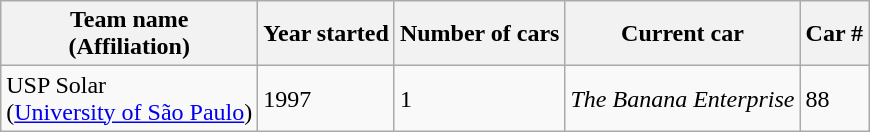<table class="wikitable">
<tr ">
<th><strong>Team name<br>(Affiliation)</strong></th>
<th><strong>Year started</strong></th>
<th><strong>Number of cars</strong></th>
<th><strong>Current car</strong></th>
<th><strong>Car #</strong></th>
</tr>
<tr>
<td>USP Solar<br>(<a href='#'>University of São Paulo</a>)</td>
<td>1997</td>
<td>1</td>
<td><em>The Banana Enterprise</em></td>
<td>88</td>
</tr>
</table>
